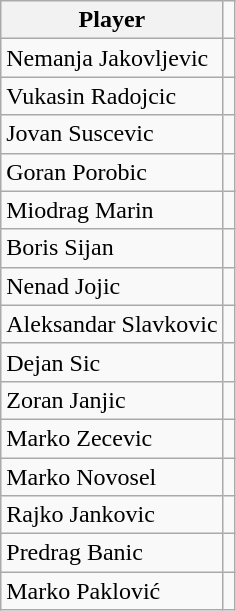<table class="wikitable sortable">
<tr>
<th>Player</th>
</tr>
<tr>
<td>Nemanja Jakovljevic</td>
<td></td>
</tr>
<tr>
<td>Vukasin Radojcic</td>
<td></td>
</tr>
<tr>
<td>Jovan Suscevic</td>
<td></td>
</tr>
<tr>
<td>Goran Porobic</td>
<td></td>
</tr>
<tr>
<td>Miodrag Marin</td>
<td></td>
</tr>
<tr>
<td>Boris Sijan</td>
<td></td>
</tr>
<tr>
<td>Nenad Jojic</td>
<td></td>
</tr>
<tr>
<td>Aleksandar Slavkovic</td>
<td></td>
</tr>
<tr>
<td>Dejan Sic</td>
<td></td>
</tr>
<tr>
<td>Zoran Janjic</td>
<td></td>
</tr>
<tr>
<td>Marko Zecevic</td>
<td></td>
</tr>
<tr>
<td>Marko Novosel</td>
<td></td>
</tr>
<tr>
<td>Rajko Jankovic</td>
<td></td>
</tr>
<tr>
<td>Predrag Banic</td>
<td></td>
</tr>
<tr>
<td>Marko Paklović</td>
<td></td>
</tr>
</table>
